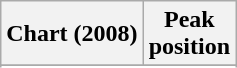<table class="wikitable plainrowheaders">
<tr>
<th scope="col">Chart (2008)</th>
<th scope="col">Peak<br>position</th>
</tr>
<tr>
</tr>
<tr>
</tr>
</table>
